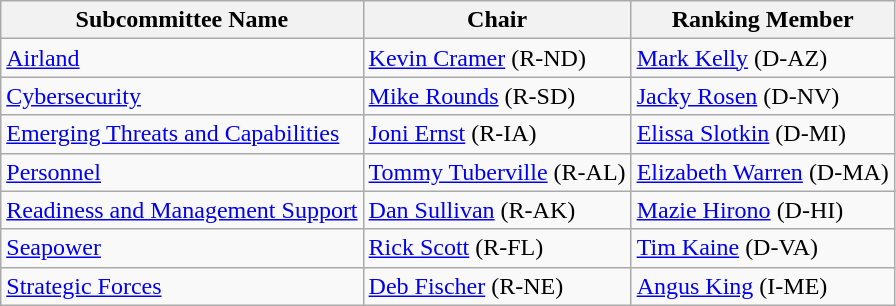<table class=wikitable>
<tr>
<th>Subcommittee Name</th>
<th>Chair</th>
<th>Ranking Member</th>
</tr>
<tr>
<td><a href='#'>Airland</a></td>
<td><a href='#'>Kevin Cramer</a> (R-ND)</td>
<td><a href='#'>Mark Kelly</a> (D-AZ)</td>
</tr>
<tr>
<td><a href='#'>Cybersecurity</a></td>
<td><a href='#'>Mike Rounds</a> (R-SD)</td>
<td><a href='#'>Jacky Rosen</a> (D-NV)</td>
</tr>
<tr>
<td><a href='#'>Emerging Threats and Capabilities</a></td>
<td><a href='#'>Joni Ernst</a> (R-IA)</td>
<td><a href='#'>Elissa Slotkin</a> (D-MI)</td>
</tr>
<tr>
<td><a href='#'>Personnel</a></td>
<td><a href='#'>Tommy Tuberville</a> (R-AL)</td>
<td><a href='#'>Elizabeth Warren</a> (D-MA)</td>
</tr>
<tr>
<td><a href='#'>Readiness and Management Support</a></td>
<td><a href='#'>Dan Sullivan</a> (R-AK)</td>
<td><a href='#'>Mazie Hirono</a> (D-HI)</td>
</tr>
<tr>
<td><a href='#'>Seapower</a></td>
<td><a href='#'>Rick Scott</a> (R-FL)</td>
<td><a href='#'>Tim Kaine</a> (D-VA)</td>
</tr>
<tr>
<td><a href='#'>Strategic Forces</a></td>
<td nowrap><a href='#'>Deb Fischer</a> (R-NE)</td>
<td><a href='#'>Angus King</a> (I-ME)</td>
</tr>
</table>
